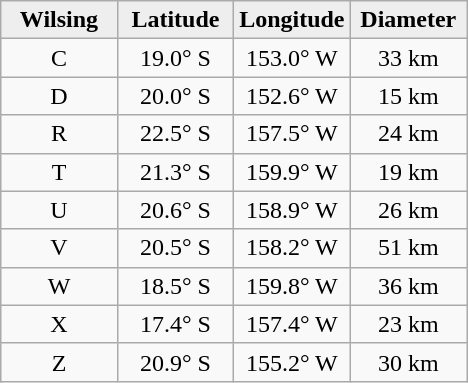<table class="wikitable">
<tr>
<th width="25%" style="background:#eeeeee;">Wilsing</th>
<th width="25%" style="background:#eeeeee;">Latitude</th>
<th width="25%" style="background:#eeeeee;">Longitude</th>
<th width="25%" style="background:#eeeeee;">Diameter</th>
</tr>
<tr>
<td align="center">C</td>
<td align="center">19.0° S</td>
<td align="center">153.0° W</td>
<td align="center">33 km</td>
</tr>
<tr>
<td align="center">D</td>
<td align="center">20.0° S</td>
<td align="center">152.6° W</td>
<td align="center">15 km</td>
</tr>
<tr>
<td align="center">R</td>
<td align="center">22.5° S</td>
<td align="center">157.5° W</td>
<td align="center">24 km</td>
</tr>
<tr>
<td align="center">T</td>
<td align="center">21.3° S</td>
<td align="center">159.9° W</td>
<td align="center">19 km</td>
</tr>
<tr>
<td align="center">U</td>
<td align="center">20.6° S</td>
<td align="center">158.9° W</td>
<td align="center">26 km</td>
</tr>
<tr>
<td align="center">V</td>
<td align="center">20.5° S</td>
<td align="center">158.2° W</td>
<td align="center">51 km</td>
</tr>
<tr>
<td align="center">W</td>
<td align="center">18.5° S</td>
<td align="center">159.8° W</td>
<td align="center">36 km</td>
</tr>
<tr>
<td align="center">X</td>
<td align="center">17.4° S</td>
<td align="center">157.4° W</td>
<td align="center">23 km</td>
</tr>
<tr>
<td align="center">Z</td>
<td align="center">20.9° S</td>
<td align="center">155.2° W</td>
<td align="center">30 km</td>
</tr>
</table>
